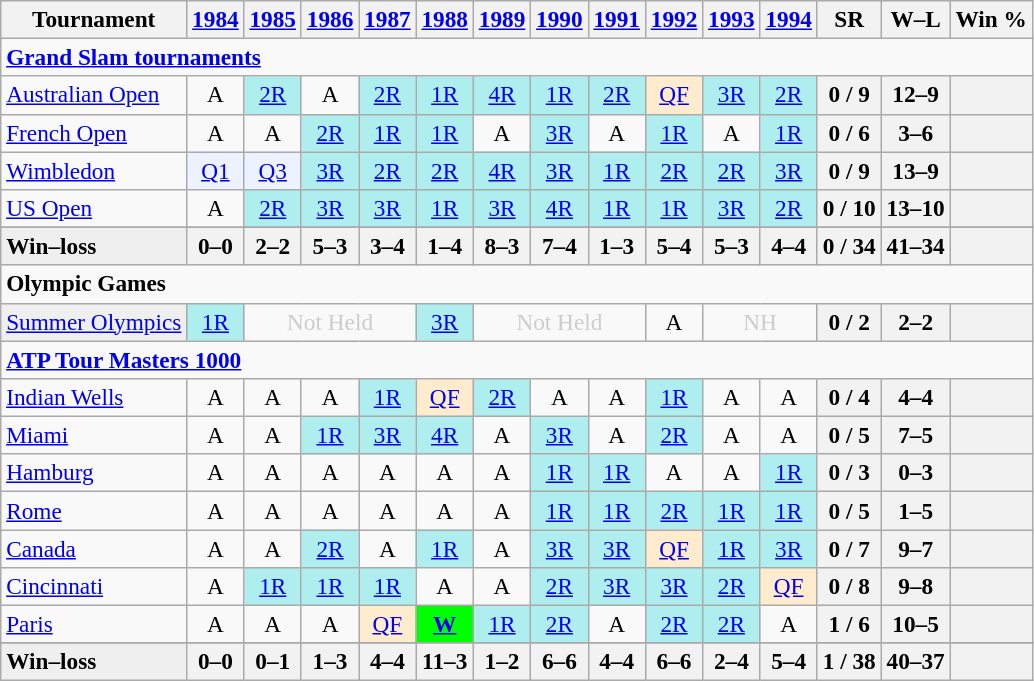<table class=wikitable style="text-align:center; font-size:97%">
<tr>
<th>Tournament</th>
<th><a href='#'>1984</a></th>
<th><a href='#'>1985</a></th>
<th><a href='#'>1986</a></th>
<th><a href='#'>1987</a></th>
<th><a href='#'>1988</a></th>
<th><a href='#'>1989</a></th>
<th><a href='#'>1990</a></th>
<th><a href='#'>1991</a></th>
<th><a href='#'>1992</a></th>
<th><a href='#'>1993</a></th>
<th><a href='#'>1994</a></th>
<th>SR</th>
<th>W–L</th>
<th>Win %</th>
</tr>
<tr>
<td colspan=23 align=left><strong><a href='#'>Grand Slam tournaments</a></strong></td>
</tr>
<tr>
<td align=left><a href='#'>Australian Open</a></td>
<td>A</td>
<td bgcolor=afeeee><a href='#'>2R</a></td>
<td>A</td>
<td bgcolor=afeeee><a href='#'>2R</a></td>
<td bgcolor=afeeee><a href='#'>1R</a></td>
<td bgcolor=afeeee><a href='#'>4R</a></td>
<td bgcolor=afeeee><a href='#'>1R</a></td>
<td bgcolor=afeeee><a href='#'>2R</a></td>
<td bgcolor=ffebcd><a href='#'>QF</a></td>
<td bgcolor=afeeee><a href='#'>3R</a></td>
<td bgcolor=afeeee><a href='#'>2R</a></td>
<th>0 / 9</th>
<th>12–9</th>
<th></th>
</tr>
<tr>
<td align=left><a href='#'>French Open</a></td>
<td>A</td>
<td>A</td>
<td bgcolor=afeeee><a href='#'>2R</a></td>
<td bgcolor=afeeee><a href='#'>1R</a></td>
<td bgcolor=afeeee><a href='#'>1R</a></td>
<td>A</td>
<td bgcolor=afeeee><a href='#'>3R</a></td>
<td>A</td>
<td bgcolor=afeeee><a href='#'>1R</a></td>
<td>A</td>
<td bgcolor=afeeee><a href='#'>1R</a></td>
<th>0 / 6</th>
<th>3–6</th>
<th></th>
</tr>
<tr>
<td align=left><a href='#'>Wimbledon</a></td>
<td bgcolor=ecf2ff><a href='#'>Q1</a></td>
<td bgcolor=ecf2ff><a href='#'>Q3</a></td>
<td bgcolor=afeeee><a href='#'>3R</a></td>
<td bgcolor=afeeee><a href='#'>2R</a></td>
<td bgcolor=afeeee><a href='#'>2R</a></td>
<td bgcolor=afeeee><a href='#'>4R</a></td>
<td bgcolor=afeeee><a href='#'>3R</a></td>
<td bgcolor=afeeee><a href='#'>1R</a></td>
<td bgcolor=afeeee><a href='#'>2R</a></td>
<td bgcolor=afeeee><a href='#'>2R</a></td>
<td bgcolor=afeeee><a href='#'>3R</a></td>
<th>0 / 9</th>
<th>13–9</th>
<th></th>
</tr>
<tr>
<td align=left><a href='#'>US Open</a></td>
<td>A</td>
<td bgcolor=afeeee><a href='#'>2R</a></td>
<td bgcolor=afeeee><a href='#'>3R</a></td>
<td bgcolor=afeeee><a href='#'>3R</a></td>
<td bgcolor=afeeee><a href='#'>1R</a></td>
<td bgcolor=afeeee><a href='#'>3R</a></td>
<td bgcolor=afeeee><a href='#'>4R</a></td>
<td bgcolor=afeeee><a href='#'>1R</a></td>
<td bgcolor=afeeee><a href='#'>1R</a></td>
<td bgcolor=afeeee><a href='#'>3R</a></td>
<td bgcolor=afeeee><a href='#'>2R</a></td>
<th>0 / 10</th>
<th>13–10</th>
<th></th>
</tr>
<tr>
</tr>
<tr style=font-weight:bold;background:#efefef>
<td style=text-align:left>Win–loss</td>
<th>0–0</th>
<th>2–2</th>
<th>5–3</th>
<th>3–4</th>
<th>1–4</th>
<th>8–3</th>
<th>7–4</th>
<th>1–3</th>
<th>5–4</th>
<th>5–3</th>
<th>4–4</th>
<th>0 / 34</th>
<th>41–34</th>
<th></th>
</tr>
<tr>
<td colspan=22 align=left><strong>Olympic Games</strong></td>
</tr>
<tr>
<td style=background:#EFEFEF align=left><a href='#'>Summer Olympics</a></td>
<td style=background:#afeeee><a href='#'>1R</a></td>
<td colspan=3 style=color:#cccccc>Not Held</td>
<td style=background:#afeeee><a href='#'>3R</a></td>
<td colspan=3 style=color:#cccccc>Not Held</td>
<td>A</td>
<td colspan=2 style=color:#cccccc>NH</td>
<th>0 / 2</th>
<th>2–2</th>
<th></th>
</tr>
<tr>
<td colspan=25 style=text-align:left><strong><a href='#'>ATP Tour Masters 1000</a></strong></td>
</tr>
<tr>
<td align=left><a href='#'>Indian Wells</a></td>
<td>A</td>
<td>A</td>
<td>A</td>
<td bgcolor=afeeee><a href='#'>1R</a></td>
<td bgcolor=ffebcd><a href='#'>QF</a></td>
<td bgcolor=afeeee><a href='#'>2R</a></td>
<td>A</td>
<td>A</td>
<td bgcolor=afeeee><a href='#'>1R</a></td>
<td>A</td>
<td>A</td>
<th>0 / 4</th>
<th>4–4</th>
<th></th>
</tr>
<tr>
<td align=left><a href='#'>Miami</a></td>
<td>A</td>
<td>A</td>
<td bgcolor=afeeee><a href='#'>1R</a></td>
<td bgcolor=afeeee><a href='#'>3R</a></td>
<td bgcolor=afeeee><a href='#'>4R</a></td>
<td>A</td>
<td bgcolor=afeeee><a href='#'>3R</a></td>
<td>A</td>
<td bgcolor=afeeee><a href='#'>2R</a></td>
<td>A</td>
<td>A</td>
<th>0 / 5</th>
<th>7–5</th>
<th></th>
</tr>
<tr>
<td align=left><a href='#'>Hamburg</a></td>
<td>A</td>
<td>A</td>
<td>A</td>
<td>A</td>
<td>A</td>
<td>A</td>
<td bgcolor=afeeee><a href='#'>1R</a></td>
<td bgcolor=afeeee><a href='#'>1R</a></td>
<td>A</td>
<td>A</td>
<td bgcolor=afeeee><a href='#'>1R</a></td>
<th>0 / 3</th>
<th>0–3</th>
<th></th>
</tr>
<tr>
<td align=left><a href='#'>Rome</a></td>
<td>A</td>
<td>A</td>
<td>A</td>
<td>A</td>
<td>A</td>
<td>A</td>
<td bgcolor=afeeee><a href='#'>1R</a></td>
<td bgcolor=afeeee><a href='#'>1R</a></td>
<td bgcolor=afeeee><a href='#'>2R</a></td>
<td bgcolor=afeeee><a href='#'>1R</a></td>
<td bgcolor=afeeee><a href='#'>1R</a></td>
<th>0 / 5</th>
<th>1–5</th>
<th></th>
</tr>
<tr>
<td align=left><a href='#'>Canada</a></td>
<td>A</td>
<td>A</td>
<td bgcolor=afeeee><a href='#'>2R</a></td>
<td>A</td>
<td bgcolor=afeeee><a href='#'>1R</a></td>
<td>A</td>
<td bgcolor=afeeee><a href='#'>3R</a></td>
<td bgcolor=afeeee><a href='#'>3R</a></td>
<td bgcolor=ffebcd><a href='#'>QF</a></td>
<td bgcolor=afeeee><a href='#'>1R</a></td>
<td bgcolor=afeeee><a href='#'>3R</a></td>
<th>0 / 7</th>
<th>9–7</th>
<th></th>
</tr>
<tr>
<td align=left><a href='#'>Cincinnati</a></td>
<td>A</td>
<td bgcolor=afeeee><a href='#'>1R</a></td>
<td bgcolor=afeeee><a href='#'>1R</a></td>
<td bgcolor=afeeee><a href='#'>1R</a></td>
<td>A</td>
<td>A</td>
<td bgcolor=afeeee><a href='#'>2R</a></td>
<td bgcolor=afeeee><a href='#'>3R</a></td>
<td bgcolor=afeeee><a href='#'>3R</a></td>
<td bgcolor=afeeee><a href='#'>2R</a></td>
<td bgcolor=ffebcd><a href='#'>QF</a></td>
<th>0 / 8</th>
<th>9–8</th>
<th></th>
</tr>
<tr>
<td align=left><a href='#'>Paris</a></td>
<td>A</td>
<td>A</td>
<td>A</td>
<td bgcolor=ffebcd><a href='#'>QF</a></td>
<td bgcolor=lime><a href='#'><strong>W</strong></a></td>
<td bgcolor=afeeee><a href='#'>1R</a></td>
<td bgcolor=afeeee><a href='#'>2R</a></td>
<td>A</td>
<td bgcolor=afeeee><a href='#'>2R</a></td>
<td bgcolor=afeeee><a href='#'>2R</a></td>
<td>A</td>
<th>1 / 6</th>
<th>10–5</th>
<th></th>
</tr>
<tr>
</tr>
<tr style=font-weight:bold;background:#efefef>
<td style=text-align:left>Win–loss</td>
<th>0–0</th>
<th>0–1</th>
<th>1–3</th>
<th>4–4</th>
<th>11–3</th>
<th>1–2</th>
<th>6–6</th>
<th>4–4</th>
<th>6–6</th>
<th>2–4</th>
<th>5–4</th>
<th>1 / 38</th>
<th>40–37</th>
<th></th>
</tr>
</table>
